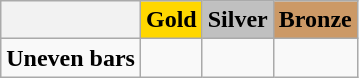<table class="wikitable">
<tr>
<th></th>
<td align=center bgcolor=gold><strong>Gold</strong></td>
<td align=center bgcolor=silver><strong>Silver</strong></td>
<td align=center bgcolor=cc9966><strong>Bronze</strong></td>
</tr>
<tr>
<td><strong>Uneven bars</strong></td>
<td></td>
<td></td>
<td></td>
</tr>
</table>
